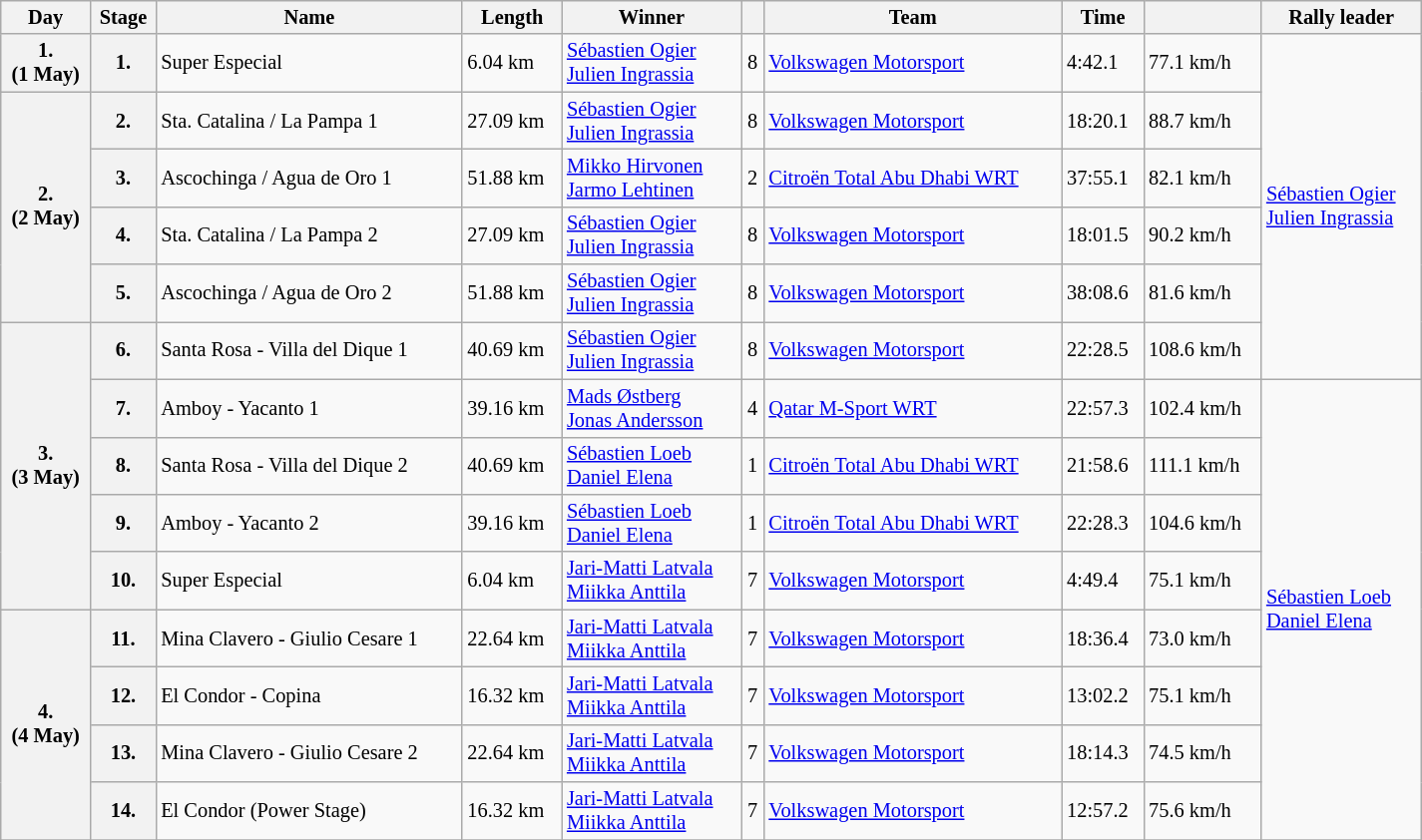<table class="wikitable" width=90% style="text-align: left; font-size: 85%; max-width: 950px;">
<tr>
<th>Day</th>
<th>Stage</th>
<th>Name</th>
<th>Length</th>
<th>Winner</th>
<th></th>
<th>Team</th>
<th>Time</th>
<th></th>
<th>Rally leader</th>
</tr>
<tr>
<th>1.<br>(1 May)</th>
<th>1.</th>
<td>Super Especial</td>
<td>6.04 km</td>
<td> <a href='#'>Sébastien Ogier</a><br> <a href='#'>Julien Ingrassia</a></td>
<td align="center">8</td>
<td> <a href='#'>Volkswagen Motorsport</a></td>
<td>4:42.1</td>
<td>77.1 km/h</td>
<td rowspan=6> <a href='#'>Sébastien Ogier</a><br> <a href='#'>Julien Ingrassia</a></td>
</tr>
<tr>
<th rowspan="4">2.<br>(2 May)</th>
<th>2.</th>
<td>Sta. Catalina / La Pampa 1</td>
<td>27.09 km</td>
<td> <a href='#'>Sébastien Ogier</a><br> <a href='#'>Julien Ingrassia</a></td>
<td align="center">8</td>
<td> <a href='#'>Volkswagen Motorsport</a></td>
<td>18:20.1</td>
<td>88.7 km/h</td>
</tr>
<tr>
<th>3.</th>
<td>Ascochinga / Agua de Oro 1</td>
<td>51.88 km</td>
<td> <a href='#'>Mikko Hirvonen</a><br> <a href='#'>Jarmo Lehtinen</a></td>
<td align="center">2</td>
<td> <a href='#'>Citroën Total Abu Dhabi WRT</a></td>
<td>37:55.1</td>
<td>82.1 km/h</td>
</tr>
<tr>
<th>4.</th>
<td>Sta. Catalina / La Pampa 2</td>
<td>27.09 km</td>
<td> <a href='#'>Sébastien Ogier</a><br> <a href='#'>Julien Ingrassia</a></td>
<td align="center">8</td>
<td> <a href='#'>Volkswagen Motorsport</a></td>
<td>18:01.5</td>
<td>90.2 km/h</td>
</tr>
<tr>
<th>5.</th>
<td>Ascochinga / Agua de Oro 2</td>
<td>51.88 km</td>
<td> <a href='#'>Sébastien Ogier</a><br> <a href='#'>Julien Ingrassia</a></td>
<td align="center">8</td>
<td> <a href='#'>Volkswagen Motorsport</a></td>
<td>38:08.6</td>
<td>81.6 km/h</td>
</tr>
<tr>
<th rowspan="5">3.<br>(3 May)</th>
<th>6.</th>
<td>Santa Rosa - Villa del Dique 1</td>
<td>40.69 km</td>
<td> <a href='#'>Sébastien Ogier</a><br> <a href='#'>Julien Ingrassia</a></td>
<td align="center">8</td>
<td> <a href='#'>Volkswagen Motorsport</a></td>
<td>22:28.5</td>
<td>108.6 km/h</td>
</tr>
<tr>
<th>7.</th>
<td>Amboy - Yacanto 1</td>
<td>39.16 km</td>
<td> <a href='#'>Mads Østberg</a><br> <a href='#'>Jonas Andersson</a></td>
<td align="center">4</td>
<td> <a href='#'>Qatar M-Sport WRT</a></td>
<td>22:57.3</td>
<td>102.4 km/h</td>
<td rowspan=8> <a href='#'>Sébastien Loeb</a><br> <a href='#'>Daniel Elena</a></td>
</tr>
<tr>
<th>8.</th>
<td>Santa Rosa - Villa del Dique 2</td>
<td>40.69 km</td>
<td> <a href='#'>Sébastien Loeb</a><br> <a href='#'>Daniel Elena</a></td>
<td align="center">1</td>
<td> <a href='#'>Citroën Total Abu Dhabi WRT</a></td>
<td>21:58.6</td>
<td>111.1 km/h</td>
</tr>
<tr>
<th>9.</th>
<td>Amboy - Yacanto 2</td>
<td>39.16 km</td>
<td> <a href='#'>Sébastien Loeb</a><br> <a href='#'>Daniel Elena</a></td>
<td align="center">1</td>
<td> <a href='#'>Citroën Total Abu Dhabi WRT</a></td>
<td>22:28.3</td>
<td>104.6 km/h</td>
</tr>
<tr>
<th>10.</th>
<td>Super Especial</td>
<td>6.04 km</td>
<td> <a href='#'>Jari-Matti Latvala</a><br> <a href='#'>Miikka Anttila</a></td>
<td align="center">7</td>
<td> <a href='#'>Volkswagen Motorsport</a></td>
<td>4:49.4</td>
<td>75.1 km/h</td>
</tr>
<tr>
<th rowspan="4">4.<br>(4 May)</th>
<th>11.</th>
<td>Mina Clavero - Giulio Cesare 1</td>
<td>22.64 km</td>
<td> <a href='#'>Jari-Matti Latvala</a><br> <a href='#'>Miikka Anttila</a></td>
<td align="center">7</td>
<td> <a href='#'>Volkswagen Motorsport</a></td>
<td>18:36.4</td>
<td>73.0 km/h</td>
</tr>
<tr>
<th>12.</th>
<td>El Condor - Copina</td>
<td>16.32 km</td>
<td> <a href='#'>Jari-Matti Latvala</a><br> <a href='#'>Miikka Anttila</a></td>
<td align="center">7</td>
<td> <a href='#'>Volkswagen Motorsport</a></td>
<td>13:02.2</td>
<td>75.1 km/h</td>
</tr>
<tr>
<th>13.</th>
<td>Mina Clavero - Giulio Cesare 2</td>
<td>22.64 km</td>
<td> <a href='#'>Jari-Matti Latvala</a><br> <a href='#'>Miikka Anttila</a></td>
<td align="center">7</td>
<td> <a href='#'>Volkswagen Motorsport</a></td>
<td>18:14.3</td>
<td>74.5 km/h</td>
</tr>
<tr>
<th>14.</th>
<td>El Condor (Power Stage)</td>
<td>16.32 km</td>
<td> <a href='#'>Jari-Matti Latvala</a><br> <a href='#'>Miikka Anttila</a></td>
<td align="center">7</td>
<td> <a href='#'>Volkswagen Motorsport</a></td>
<td>12:57.2</td>
<td>75.6 km/h</td>
</tr>
<tr>
</tr>
</table>
